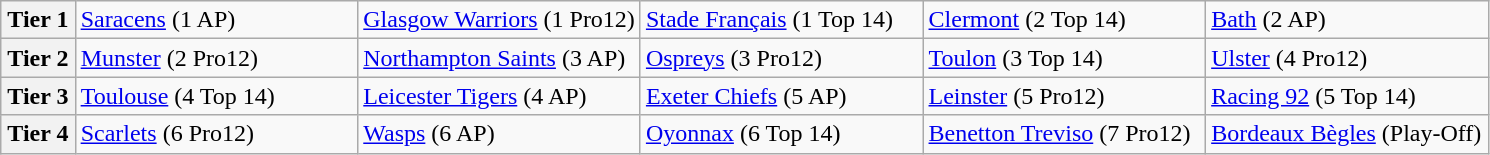<table class="wikitable">
<tr>
<th width=5%>Tier 1</th>
<td width=19%> <a href='#'>Saracens</a> (1 AP)</td>
<td width=19%> <a href='#'>Glasgow Warriors</a> (1 Pro12)</td>
<td width=19%> <a href='#'>Stade Français</a> (1 Top 14)</td>
<td width=19%> <a href='#'>Clermont</a> (2 Top 14)</td>
<td width=19%> <a href='#'>Bath</a> (2 AP)</td>
</tr>
<tr>
<th width=5%>Tier 2</th>
<td width=19%> <a href='#'>Munster</a> (2 Pro12)</td>
<td width=19%> <a href='#'>Northampton Saints</a> (3 AP)</td>
<td width=19%> <a href='#'>Ospreys</a> (3 Pro12)</td>
<td width=19%> <a href='#'>Toulon</a> (3 Top 14)</td>
<td width=19%> <a href='#'>Ulster</a> (4 Pro12)</td>
</tr>
<tr>
<th width=5%>Tier 3</th>
<td width=19%> <a href='#'>Toulouse</a> (4 Top 14)</td>
<td width=19%> <a href='#'>Leicester Tigers</a> (4 AP)</td>
<td width=19%> <a href='#'>Exeter Chiefs</a> (5 AP)</td>
<td width=19%> <a href='#'>Leinster</a> (5 Pro12)</td>
<td width=19%> <a href='#'>Racing 92</a> (5 Top 14)</td>
</tr>
<tr>
<th width=5%>Tier 4</th>
<td width=19%> <a href='#'>Scarlets</a> (6 Pro12)</td>
<td width=19%> <a href='#'>Wasps</a> (6 AP)</td>
<td width=19%> <a href='#'>Oyonnax</a> (6 Top 14)</td>
<td width=19%> <a href='#'>Benetton Treviso</a> (7 Pro12)</td>
<td width=19%> <a href='#'>Bordeaux Bègles</a> (Play-Off)</td>
</tr>
</table>
